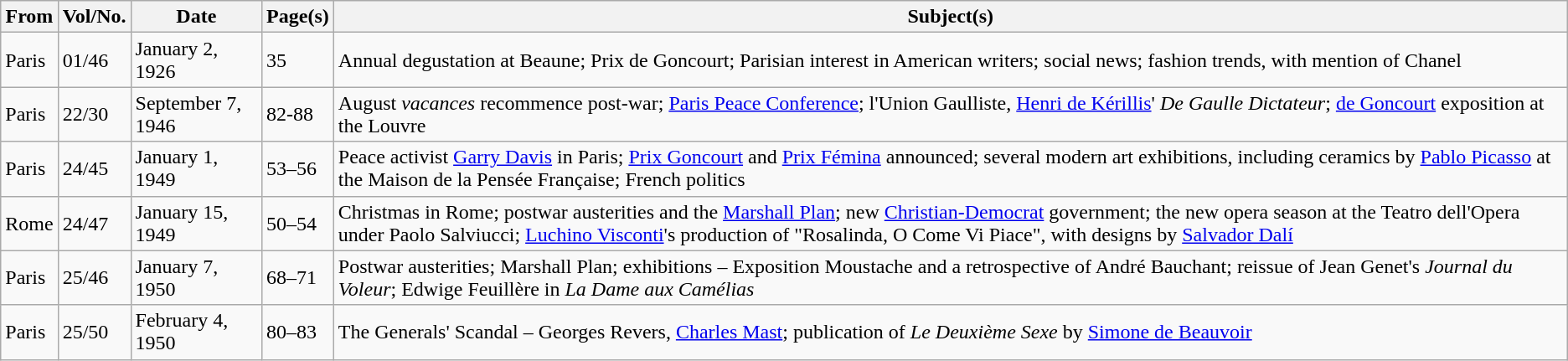<table class="wikitable" border="1">
<tr>
<th>From</th>
<th>Vol/No.</th>
<th>Date</th>
<th>Page(s)</th>
<th>Subject(s)</th>
</tr>
<tr>
<td>Paris</td>
<td>01/46</td>
<td>January 2, 1926</td>
<td>35</td>
<td>Annual degustation at Beaune; Prix de Goncourt; Parisian interest in American writers; social news; fashion trends, with mention of Chanel</td>
</tr>
<tr>
<td>Paris</td>
<td>22/30</td>
<td>September 7, 1946</td>
<td>82-88</td>
<td>August <em>vacances</em> recommence post-war; <a href='#'>Paris Peace Conference</a>; l'Union Gaulliste, <a href='#'>Henri de Kérillis</a>' <em>De Gaulle Dictateur</em>; <a href='#'>de Goncourt</a> exposition at the Louvre</td>
</tr>
<tr>
<td>Paris</td>
<td>24/45</td>
<td>January 1, 1949</td>
<td>53–56</td>
<td>Peace activist <a href='#'>Garry Davis</a> in Paris; <a href='#'>Prix Goncourt</a> and <a href='#'>Prix Fémina</a> announced; several modern art exhibitions, including ceramics by <a href='#'>Pablo Picasso</a> at the Maison de la Pensée Française; French politics</td>
</tr>
<tr>
<td>Rome</td>
<td>24/47</td>
<td>January 15, 1949</td>
<td>50–54</td>
<td>Christmas in Rome; postwar austerities and the <a href='#'>Marshall Plan</a>; new <a href='#'>Christian-Democrat</a> government; the new opera season at the Teatro dell'Opera under Paolo Salviucci; <a href='#'>Luchino Visconti</a>'s production of "Rosalinda, O Come Vi Piace", with designs by <a href='#'>Salvador Dalí</a></td>
</tr>
<tr>
<td>Paris</td>
<td>25/46</td>
<td>January 7, 1950</td>
<td>68–71</td>
<td>Postwar austerities; Marshall Plan; exhibitions – Exposition Moustache and a retrospective of André Bauchant; reissue of Jean Genet's <em>Journal du Voleur</em>; Edwige Feuillère in <em>La Dame aux Camélias</em></td>
</tr>
<tr>
<td>Paris</td>
<td>25/50</td>
<td>February 4, 1950</td>
<td>80–83</td>
<td>The Generals' Scandal – Georges Revers, <a href='#'>Charles Mast</a>; publication of <em>Le Deuxième Sexe</em> by <a href='#'>Simone de Beauvoir</a></td>
</tr>
</table>
